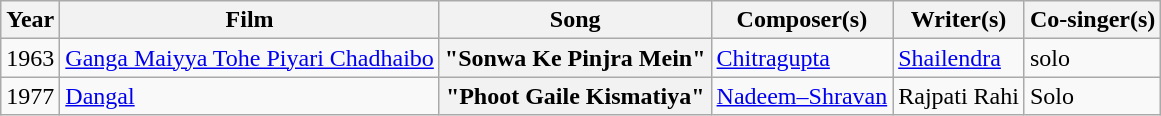<table class="wikitable sortable">
<tr>
<th>Year</th>
<th>Film</th>
<th>Song</th>
<th>Composer(s)</th>
<th>Writer(s)</th>
<th>Co-singer(s)</th>
</tr>
<tr>
<td>1963</td>
<td><a href='#'>Ganga Maiyya Tohe Piyari Chadhaibo</a></td>
<th scope="row">"Sonwa Ke Pinjra Mein"</th>
<td><a href='#'>Chitragupta</a></td>
<td><a href='#'>Shailendra</a></td>
<td>solo</td>
</tr>
<tr>
<td>1977</td>
<td><a href='#'>Dangal</a></td>
<th>"Phoot Gaile Kismatiya"</th>
<td><a href='#'>Nadeem–Shravan</a></td>
<td>Rajpati Rahi</td>
<td>Solo</td>
</tr>
</table>
